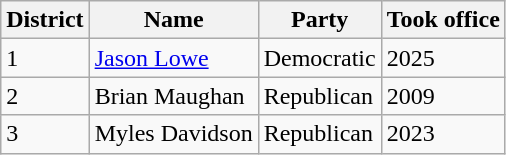<table class="wikitable sortable">
<tr>
<th>District</th>
<th>Name</th>
<th>Party</th>
<th>Took office</th>
</tr>
<tr>
<td>1</td>
<td><a href='#'>Jason Lowe</a></td>
<td>Democratic</td>
<td>2025</td>
</tr>
<tr>
<td>2</td>
<td>Brian Maughan</td>
<td>Republican</td>
<td>2009</td>
</tr>
<tr>
<td>3</td>
<td>Myles Davidson</td>
<td>Republican</td>
<td>2023</td>
</tr>
</table>
